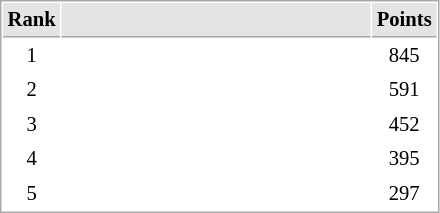<table cellspacing="1" cellpadding="3" style="border:1px solid #AAAAAA;font-size:86%">
<tr bgcolor="#E4E4E4">
<th style="border-bottom:1px solid #AAAAAA" width=10>Rank</th>
<th style="border-bottom:1px solid #AAAAAA" width=200></th>
<th style="border-bottom:1px solid #AAAAAA" width=20>Points</th>
</tr>
<tr>
<td style="text-align:center;">1</td>
<td></td>
<td align=center>845</td>
</tr>
<tr>
<td style="text-align:center;">2</td>
<td></td>
<td align=center>591</td>
</tr>
<tr>
<td style="text-align:center;">3</td>
<td></td>
<td align=center>452</td>
</tr>
<tr>
<td style="text-align:center;">4</td>
<td></td>
<td align=center>395</td>
</tr>
<tr>
<td style="text-align:center;">5</td>
<td></td>
<td align=center>297</td>
</tr>
</table>
